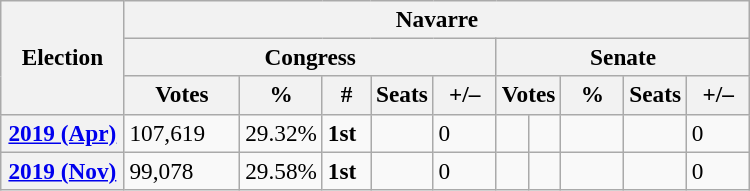<table class="wikitable" style="font-size:97%; text-align:left;">
<tr>
<th rowspan="3" width="75">Election</th>
<th colspan="10">Navarre</th>
</tr>
<tr>
<th colspan="5">Congress</th>
<th colspan="5">Senate</th>
</tr>
<tr>
<th width="70">Votes</th>
<th width="35">%</th>
<th width="25">#</th>
<th>Seats</th>
<th width="35">+/–</th>
<th colspan="2">Votes</th>
<th width="35">%</th>
<th>Seats</th>
<th width="35">+/–</th>
</tr>
<tr>
<th><a href='#'>2019 (Apr)</a></th>
<td>107,619</td>
<td>29.32%</td>
<td><strong>1st</strong></td>
<td></td>
<td>0</td>
<td></td>
<td></td>
<td></td>
<td></td>
<td>0</td>
</tr>
<tr>
<th><a href='#'>2019 (Nov)</a></th>
<td>99,078</td>
<td>29.58%</td>
<td><strong>1st</strong></td>
<td></td>
<td>0</td>
<td></td>
<td></td>
<td></td>
<td></td>
<td>0</td>
</tr>
</table>
